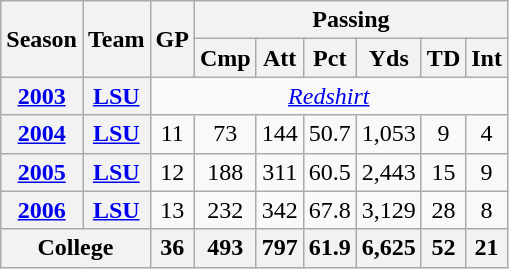<table class="wikitable" style="text-align:center;">
<tr>
<th rowspan="2">Season</th>
<th rowspan="2">Team</th>
<th rowspan="2">GP</th>
<th colspan="6">Passing</th>
</tr>
<tr>
<th>Cmp</th>
<th>Att</th>
<th>Pct</th>
<th>Yds</th>
<th>TD</th>
<th>Int</th>
</tr>
<tr>
<th><a href='#'>2003</a></th>
<th><a href='#'>LSU</a></th>
<td colspan="7"> <em><a href='#'>Redshirt</a></em></td>
</tr>
<tr>
<th><a href='#'>2004</a></th>
<th><a href='#'>LSU</a></th>
<td>11</td>
<td>73</td>
<td>144</td>
<td>50.7</td>
<td>1,053</td>
<td>9</td>
<td>4</td>
</tr>
<tr>
<th><a href='#'>2005</a></th>
<th><a href='#'>LSU</a></th>
<td>12</td>
<td>188</td>
<td>311</td>
<td>60.5</td>
<td>2,443</td>
<td>15</td>
<td>9</td>
</tr>
<tr>
<th><a href='#'>2006</a></th>
<th><a href='#'>LSU</a></th>
<td>13</td>
<td>232</td>
<td>342</td>
<td>67.8</td>
<td>3,129</td>
<td>28</td>
<td>8</td>
</tr>
<tr>
<th colspan="2">College</th>
<th>36</th>
<th>493</th>
<th>797</th>
<th>61.9</th>
<th>6,625</th>
<th>52</th>
<th>21</th>
</tr>
</table>
